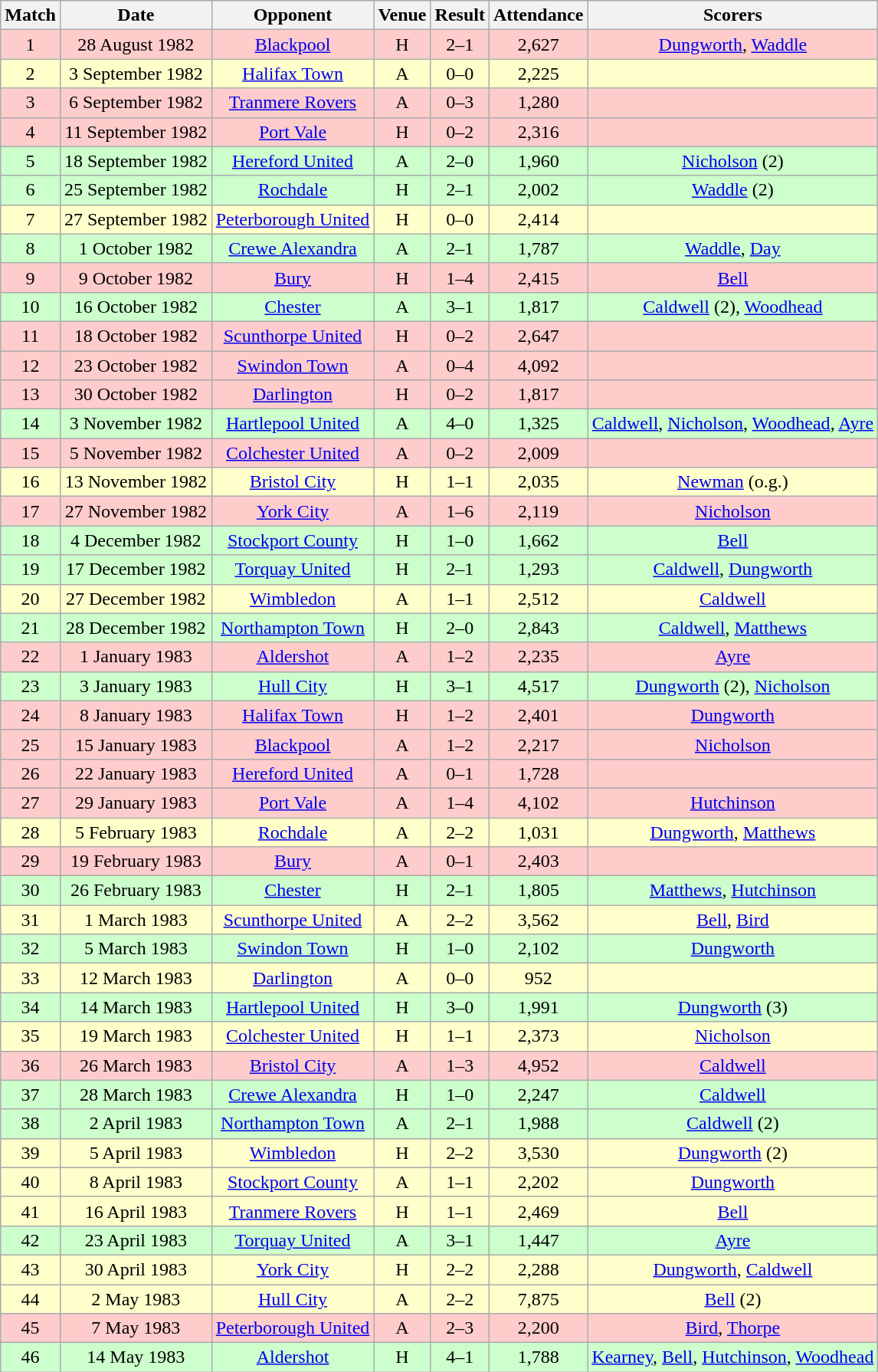<table class="wikitable" style="font-size:100%; text-align:center">
<tr>
<th>Match</th>
<th>Date</th>
<th>Opponent</th>
<th>Venue</th>
<th>Result</th>
<th>Attendance</th>
<th>Scorers</th>
</tr>
<tr style="background: #FFCCCC;">
<td>1</td>
<td>28 August 1982</td>
<td><a href='#'>Blackpool</a></td>
<td>H</td>
<td>2–1</td>
<td>2,627</td>
<td><a href='#'>Dungworth</a>, <a href='#'>Waddle</a></td>
</tr>
<tr style="background: #FFFFCC;">
<td>2</td>
<td>3 September 1982</td>
<td><a href='#'>Halifax Town</a></td>
<td>A</td>
<td>0–0</td>
<td>2,225</td>
<td></td>
</tr>
<tr style="background: #FFCCCC;">
<td>3</td>
<td>6 September 1982</td>
<td><a href='#'>Tranmere Rovers</a></td>
<td>A</td>
<td>0–3</td>
<td>1,280</td>
<td></td>
</tr>
<tr style="background: #FFCCCC;">
<td>4</td>
<td>11 September 1982</td>
<td><a href='#'>Port Vale</a></td>
<td>H</td>
<td>0–2</td>
<td>2,316</td>
<td></td>
</tr>
<tr style="background: #CCFFCC;">
<td>5</td>
<td>18 September 1982</td>
<td><a href='#'>Hereford United</a></td>
<td>A</td>
<td>2–0</td>
<td>1,960</td>
<td><a href='#'>Nicholson</a> (2)</td>
</tr>
<tr style="background: #CCFFCC;">
<td>6</td>
<td>25 September 1982</td>
<td><a href='#'>Rochdale</a></td>
<td>H</td>
<td>2–1</td>
<td>2,002</td>
<td><a href='#'>Waddle</a> (2)</td>
</tr>
<tr style="background: #FFFFCC;">
<td>7</td>
<td>27 September 1982</td>
<td><a href='#'>Peterborough United</a></td>
<td>H</td>
<td>0–0</td>
<td>2,414</td>
<td></td>
</tr>
<tr style="background: #CCFFCC;">
<td>8</td>
<td>1 October 1982</td>
<td><a href='#'>Crewe Alexandra</a></td>
<td>A</td>
<td>2–1</td>
<td>1,787</td>
<td><a href='#'>Waddle</a>, <a href='#'>Day</a></td>
</tr>
<tr style="background: #FFCCCC;">
<td>9</td>
<td>9 October 1982</td>
<td><a href='#'>Bury</a></td>
<td>H</td>
<td>1–4</td>
<td>2,415</td>
<td><a href='#'>Bell</a></td>
</tr>
<tr style="background: #CCFFCC;">
<td>10</td>
<td>16 October 1982</td>
<td><a href='#'>Chester</a></td>
<td>A</td>
<td>3–1</td>
<td>1,817</td>
<td><a href='#'>Caldwell</a> (2), <a href='#'>Woodhead</a></td>
</tr>
<tr style="background: #FFCCCC;">
<td>11</td>
<td>18 October 1982</td>
<td><a href='#'>Scunthorpe United</a></td>
<td>H</td>
<td>0–2</td>
<td>2,647</td>
<td></td>
</tr>
<tr style="background: #FFCCCC;">
<td>12</td>
<td>23 October 1982</td>
<td><a href='#'>Swindon Town</a></td>
<td>A</td>
<td>0–4</td>
<td>4,092</td>
<td></td>
</tr>
<tr style="background: #FFCCCC;">
<td>13</td>
<td>30 October 1982</td>
<td><a href='#'>Darlington</a></td>
<td>H</td>
<td>0–2</td>
<td>1,817</td>
<td></td>
</tr>
<tr style="background: #CCFFCC;">
<td>14</td>
<td>3 November 1982</td>
<td><a href='#'>Hartlepool United</a></td>
<td>A</td>
<td>4–0</td>
<td>1,325</td>
<td><a href='#'>Caldwell</a>, <a href='#'>Nicholson</a>, <a href='#'>Woodhead</a>, <a href='#'>Ayre</a></td>
</tr>
<tr style="background: #FFCCCC;">
<td>15</td>
<td>5 November 1982</td>
<td><a href='#'>Colchester United</a></td>
<td>A</td>
<td>0–2</td>
<td>2,009</td>
<td></td>
</tr>
<tr style="background: #FFFFCC;">
<td>16</td>
<td>13 November 1982</td>
<td><a href='#'>Bristol City</a></td>
<td>H</td>
<td>1–1</td>
<td>2,035</td>
<td><a href='#'>Newman</a> (o.g.)</td>
</tr>
<tr style="background: #FFCCCC;">
<td>17</td>
<td>27 November 1982</td>
<td><a href='#'>York City</a></td>
<td>A</td>
<td>1–6</td>
<td>2,119</td>
<td><a href='#'>Nicholson</a></td>
</tr>
<tr style="background: #CCFFCC;">
<td>18</td>
<td>4 December 1982</td>
<td><a href='#'>Stockport County</a></td>
<td>H</td>
<td>1–0</td>
<td>1,662</td>
<td><a href='#'>Bell</a></td>
</tr>
<tr style="background: #CCFFCC;">
<td>19</td>
<td>17 December 1982</td>
<td><a href='#'>Torquay United</a></td>
<td>H</td>
<td>2–1</td>
<td>1,293</td>
<td><a href='#'>Caldwell</a>, <a href='#'>Dungworth</a></td>
</tr>
<tr style="background: #FFFFCC;">
<td>20</td>
<td>27 December 1982</td>
<td><a href='#'>Wimbledon</a></td>
<td>A</td>
<td>1–1</td>
<td>2,512</td>
<td><a href='#'>Caldwell</a></td>
</tr>
<tr style="background: #CCFFCC;">
<td>21</td>
<td>28 December 1982</td>
<td><a href='#'>Northampton Town</a></td>
<td>H</td>
<td>2–0</td>
<td>2,843</td>
<td><a href='#'>Caldwell</a>, <a href='#'>Matthews</a></td>
</tr>
<tr style="background: #FFCCCC;">
<td>22</td>
<td>1 January 1983</td>
<td><a href='#'>Aldershot</a></td>
<td>A</td>
<td>1–2</td>
<td>2,235</td>
<td><a href='#'>Ayre</a></td>
</tr>
<tr style="background: #CCFFCC;">
<td>23</td>
<td>3 January 1983</td>
<td><a href='#'>Hull City</a></td>
<td>H</td>
<td>3–1</td>
<td>4,517</td>
<td><a href='#'>Dungworth</a> (2), <a href='#'>Nicholson</a></td>
</tr>
<tr style="background: #FFCCCC;">
<td>24</td>
<td>8 January 1983</td>
<td><a href='#'>Halifax Town</a></td>
<td>H</td>
<td>1–2</td>
<td>2,401</td>
<td><a href='#'>Dungworth</a></td>
</tr>
<tr style="background: #FFCCCC;">
<td>25</td>
<td>15 January 1983</td>
<td><a href='#'>Blackpool</a></td>
<td>A</td>
<td>1–2</td>
<td>2,217</td>
<td><a href='#'>Nicholson</a></td>
</tr>
<tr style="background: #FFCCCC;">
<td>26</td>
<td>22 January 1983</td>
<td><a href='#'>Hereford United</a></td>
<td>A</td>
<td>0–1</td>
<td>1,728</td>
<td></td>
</tr>
<tr style="background: #FFCCCC;">
<td>27</td>
<td>29 January 1983</td>
<td><a href='#'>Port Vale</a></td>
<td>A</td>
<td>1–4</td>
<td>4,102</td>
<td><a href='#'>Hutchinson</a></td>
</tr>
<tr style="background: #FFFFCC;">
<td>28</td>
<td>5 February 1983</td>
<td><a href='#'>Rochdale</a></td>
<td>A</td>
<td>2–2</td>
<td>1,031</td>
<td><a href='#'>Dungworth</a>, <a href='#'>Matthews</a></td>
</tr>
<tr style="background: #FFCCCC;">
<td>29</td>
<td>19 February 1983</td>
<td><a href='#'>Bury</a></td>
<td>A</td>
<td>0–1</td>
<td>2,403</td>
<td></td>
</tr>
<tr style="background: #CCFFCC;">
<td>30</td>
<td>26 February 1983</td>
<td><a href='#'>Chester</a></td>
<td>H</td>
<td>2–1</td>
<td>1,805</td>
<td><a href='#'>Matthews</a>, <a href='#'>Hutchinson</a></td>
</tr>
<tr style="background: #FFFFCC;">
<td>31</td>
<td>1 March 1983</td>
<td><a href='#'>Scunthorpe United</a></td>
<td>A</td>
<td>2–2</td>
<td>3,562</td>
<td><a href='#'>Bell</a>, <a href='#'>Bird</a></td>
</tr>
<tr style="background: #CCFFCC;">
<td>32</td>
<td>5 March 1983</td>
<td><a href='#'>Swindon Town</a></td>
<td>H</td>
<td>1–0</td>
<td>2,102</td>
<td><a href='#'>Dungworth</a></td>
</tr>
<tr style="background: #FFFFCC;">
<td>33</td>
<td>12 March 1983</td>
<td><a href='#'>Darlington</a></td>
<td>A</td>
<td>0–0</td>
<td>952</td>
<td></td>
</tr>
<tr style="background: #CCFFCC;">
<td>34</td>
<td>14 March 1983</td>
<td><a href='#'>Hartlepool United</a></td>
<td>H</td>
<td>3–0</td>
<td>1,991</td>
<td><a href='#'>Dungworth</a> (3)</td>
</tr>
<tr style="background: #FFFFCC;">
<td>35</td>
<td>19 March 1983</td>
<td><a href='#'>Colchester United</a></td>
<td>H</td>
<td>1–1</td>
<td>2,373</td>
<td><a href='#'>Nicholson</a></td>
</tr>
<tr style="background: #FFCCCC;">
<td>36</td>
<td>26 March 1983</td>
<td><a href='#'>Bristol City</a></td>
<td>A</td>
<td>1–3</td>
<td>4,952</td>
<td><a href='#'>Caldwell</a></td>
</tr>
<tr style="background: #CCFFCC;">
<td>37</td>
<td>28 March 1983</td>
<td><a href='#'>Crewe Alexandra</a></td>
<td>H</td>
<td>1–0</td>
<td>2,247</td>
<td><a href='#'>Caldwell</a></td>
</tr>
<tr style="background: #CCFFCC;">
<td>38</td>
<td>2 April 1983</td>
<td><a href='#'>Northampton Town</a></td>
<td>A</td>
<td>2–1</td>
<td>1,988</td>
<td><a href='#'>Caldwell</a> (2)</td>
</tr>
<tr style="background: #FFFFCC;">
<td>39</td>
<td>5 April 1983</td>
<td><a href='#'>Wimbledon</a></td>
<td>H</td>
<td>2–2</td>
<td>3,530</td>
<td><a href='#'>Dungworth</a> (2)</td>
</tr>
<tr style="background: #FFFFCC;">
<td>40</td>
<td>8 April 1983</td>
<td><a href='#'>Stockport County</a></td>
<td>A</td>
<td>1–1</td>
<td>2,202</td>
<td><a href='#'>Dungworth</a></td>
</tr>
<tr style="background: #FFFFCC;">
<td>41</td>
<td>16 April 1983</td>
<td><a href='#'>Tranmere Rovers</a></td>
<td>H</td>
<td>1–1</td>
<td>2,469</td>
<td><a href='#'>Bell</a></td>
</tr>
<tr style="background: #CCFFCC;">
<td>42</td>
<td>23 April 1983</td>
<td><a href='#'>Torquay United</a></td>
<td>A</td>
<td>3–1</td>
<td>1,447</td>
<td><a href='#'>Ayre</a></td>
</tr>
<tr style="background: #FFFFCC;">
<td>43</td>
<td>30 April 1983</td>
<td><a href='#'>York City</a></td>
<td>H</td>
<td>2–2</td>
<td>2,288</td>
<td><a href='#'>Dungworth</a>, <a href='#'>Caldwell</a></td>
</tr>
<tr style="background: #FFFFCC;">
<td>44</td>
<td>2 May 1983</td>
<td><a href='#'>Hull City</a></td>
<td>A</td>
<td>2–2</td>
<td>7,875</td>
<td><a href='#'>Bell</a> (2)</td>
</tr>
<tr style="background: #FFCCCC;">
<td>45</td>
<td>7 May 1983</td>
<td><a href='#'>Peterborough United</a></td>
<td>A</td>
<td>2–3</td>
<td>2,200</td>
<td><a href='#'>Bird</a>, <a href='#'>Thorpe</a></td>
</tr>
<tr style="background: #CCFFCC;">
<td>46</td>
<td>14 May 1983</td>
<td><a href='#'>Aldershot</a></td>
<td>H</td>
<td>4–1</td>
<td>1,788</td>
<td><a href='#'>Kearney</a>, <a href='#'>Bell</a>, <a href='#'>Hutchinson</a>, <a href='#'>Woodhead</a></td>
</tr>
</table>
